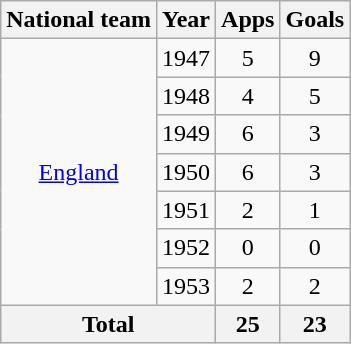<table class="wikitable" style="text-align:center">
<tr>
<th>National team</th>
<th>Year</th>
<th>Apps</th>
<th>Goals</th>
</tr>
<tr>
<td rowspan="7"><a href='#'>England</a></td>
<td>1947</td>
<td>5</td>
<td>9</td>
</tr>
<tr>
<td>1948</td>
<td>4</td>
<td>5</td>
</tr>
<tr>
<td>1949</td>
<td>6</td>
<td>3</td>
</tr>
<tr>
<td>1950</td>
<td>6</td>
<td>3</td>
</tr>
<tr>
<td>1951</td>
<td>2</td>
<td>1</td>
</tr>
<tr>
<td>1952</td>
<td>0</td>
<td>0</td>
</tr>
<tr>
<td>1953</td>
<td>2</td>
<td>2</td>
</tr>
<tr>
<th colspan="2">Total</th>
<th>25</th>
<th>23</th>
</tr>
</table>
